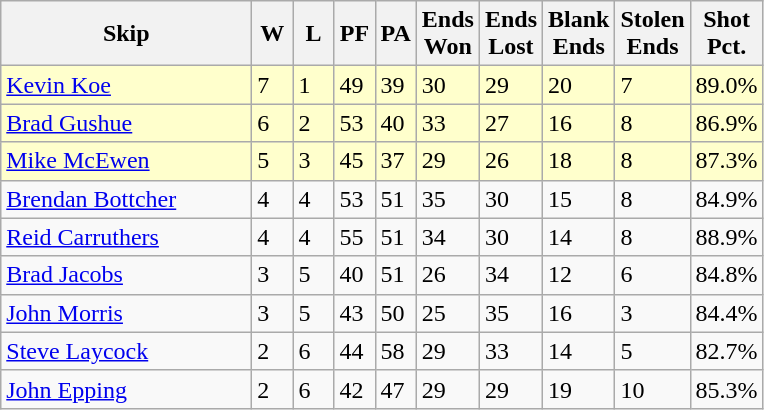<table class=wikitable>
<tr>
<th width=160>Skip</th>
<th width=20>W</th>
<th width=20>L</th>
<th width=20>PF</th>
<th width=20>PA</th>
<th width=20>Ends <br> Won</th>
<th width=20>Ends <br> Lost</th>
<th width=20>Blank <br> Ends</th>
<th width=20>Stolen <br> Ends</th>
<th width=20>Shot <br> Pct.</th>
</tr>
<tr bgcolor=#ffffcc>
<td> <a href='#'>Kevin Koe</a></td>
<td>7</td>
<td>1</td>
<td>49</td>
<td>39</td>
<td>30</td>
<td>29</td>
<td>20</td>
<td>7</td>
<td>89.0%</td>
</tr>
<tr bgcolor=#ffffcc>
<td> <a href='#'>Brad Gushue</a></td>
<td>6</td>
<td>2</td>
<td>53</td>
<td>40</td>
<td>33</td>
<td>27</td>
<td>16</td>
<td>8</td>
<td>86.9%</td>
</tr>
<tr bgcolor=#ffffcc>
<td> <a href='#'>Mike McEwen</a></td>
<td>5</td>
<td>3</td>
<td>45</td>
<td>37</td>
<td>29</td>
<td>26</td>
<td>18</td>
<td>8</td>
<td>87.3%</td>
</tr>
<tr>
<td> <a href='#'>Brendan Bottcher</a></td>
<td>4</td>
<td>4</td>
<td>53</td>
<td>51</td>
<td>35</td>
<td>30</td>
<td>15</td>
<td>8</td>
<td>84.9%</td>
</tr>
<tr>
<td> <a href='#'>Reid Carruthers</a></td>
<td>4</td>
<td>4</td>
<td>55</td>
<td>51</td>
<td>34</td>
<td>30</td>
<td>14</td>
<td>8</td>
<td>88.9%</td>
</tr>
<tr>
<td> <a href='#'>Brad Jacobs</a></td>
<td>3</td>
<td>5</td>
<td>40</td>
<td>51</td>
<td>26</td>
<td>34</td>
<td>12</td>
<td>6</td>
<td>84.8%</td>
</tr>
<tr>
<td> <a href='#'>John Morris</a></td>
<td>3</td>
<td>5</td>
<td>43</td>
<td>50</td>
<td>25</td>
<td>35</td>
<td>16</td>
<td>3</td>
<td>84.4%</td>
</tr>
<tr>
<td> <a href='#'>Steve Laycock</a></td>
<td>2</td>
<td>6</td>
<td>44</td>
<td>58</td>
<td>29</td>
<td>33</td>
<td>14</td>
<td>5</td>
<td>82.7%</td>
</tr>
<tr>
<td> <a href='#'>John Epping</a></td>
<td>2</td>
<td>6</td>
<td>42</td>
<td>47</td>
<td>29</td>
<td>29</td>
<td>19</td>
<td>10</td>
<td>85.3%</td>
</tr>
</table>
